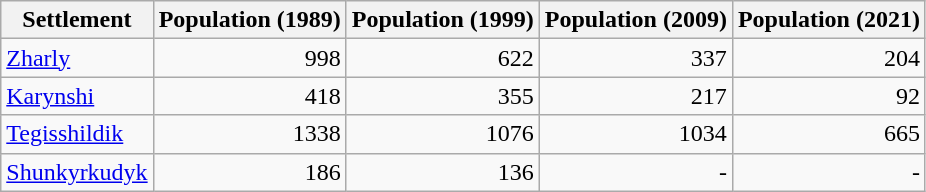<table class="wikitable sortable" align="center">
<tr>
<th>Settlement</th>
<th>Population (1989)</th>
<th>Population (1999)</th>
<th>Population (2009)</th>
<th>Population (2021)</th>
</tr>
<tr>
<td><a href='#'>Zharly</a></td>
<td align="right">998</td>
<td align="right">622</td>
<td align="right">337</td>
<td align="right">204</td>
</tr>
<tr>
<td><a href='#'>Karynshi</a></td>
<td align="right">418</td>
<td align="right">355</td>
<td align="right">217</td>
<td align="right">92</td>
</tr>
<tr>
<td><a href='#'>Tegisshildik</a></td>
<td align="right">1338</td>
<td align="right">1076</td>
<td align="right">1034</td>
<td align="right">665</td>
</tr>
<tr>
<td><a href='#'>Shunkyrkudyk</a></td>
<td align="right">186</td>
<td align="right">136</td>
<td align="right">-</td>
<td align="right">-</td>
</tr>
</table>
